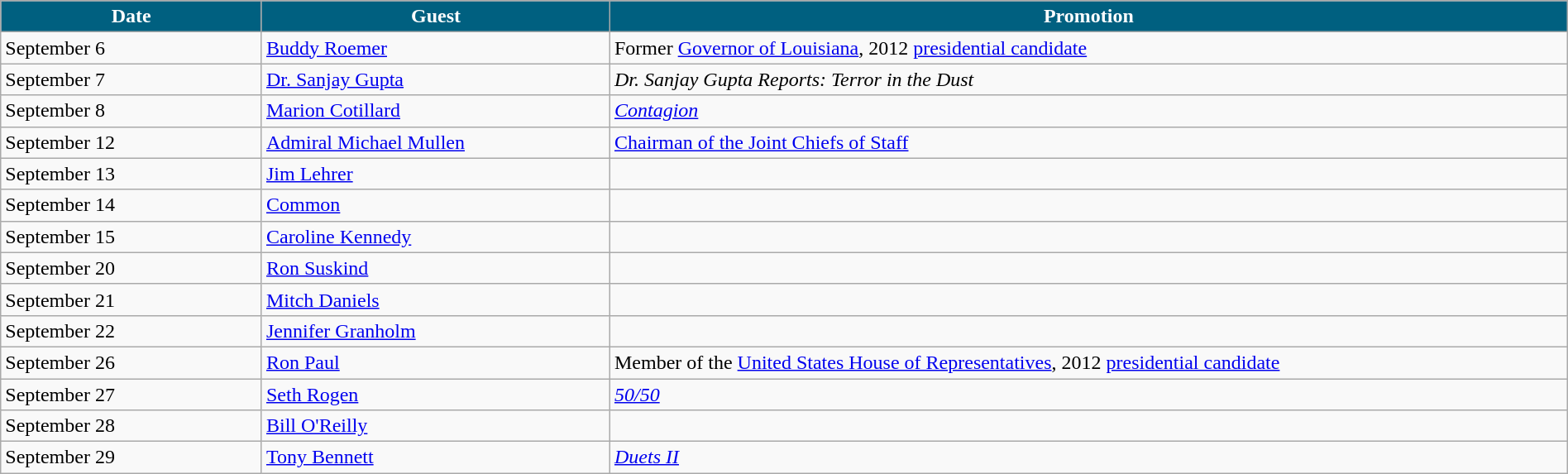<table class="wikitable" width="100%">
<tr bgcolor="#CCCCCC">
<th width="15%" style="background:#006080; color:#FFFFFF">Date</th>
<th width="20%" style="background:#006080; color:#FFFFFF">Guest</th>
<th width="55%" style="background:#006080; color:#FFFFFF">Promotion</th>
</tr>
<tr>
<td>September 6</td>
<td><a href='#'>Buddy Roemer</a></td>
<td>Former <a href='#'>Governor of Louisiana</a>, 2012 <a href='#'>presidential candidate</a></td>
</tr>
<tr>
<td>September 7</td>
<td><a href='#'>Dr. Sanjay Gupta</a></td>
<td><em>Dr. Sanjay Gupta Reports: Terror in the Dust</em></td>
</tr>
<tr>
<td>September 8</td>
<td><a href='#'>Marion Cotillard</a></td>
<td><em><a href='#'>Contagion</a></em></td>
</tr>
<tr>
<td>September 12</td>
<td><a href='#'>Admiral Michael Mullen</a></td>
<td><a href='#'>Chairman of the Joint Chiefs of Staff</a></td>
</tr>
<tr>
<td>September 13</td>
<td><a href='#'>Jim Lehrer</a></td>
<td></td>
</tr>
<tr>
<td>September 14</td>
<td><a href='#'>Common</a></td>
<td></td>
</tr>
<tr>
<td>September 15</td>
<td><a href='#'>Caroline Kennedy</a></td>
<td></td>
</tr>
<tr>
<td>September 20</td>
<td><a href='#'>Ron Suskind</a></td>
<td></td>
</tr>
<tr>
<td>September 21</td>
<td><a href='#'>Mitch Daniels</a></td>
<td></td>
</tr>
<tr>
<td>September 22</td>
<td><a href='#'>Jennifer Granholm</a></td>
<td></td>
</tr>
<tr>
<td>September 26</td>
<td><a href='#'>Ron Paul</a></td>
<td>Member of the <a href='#'>United States House of Representatives</a>, 2012 <a href='#'>presidential candidate</a></td>
</tr>
<tr>
<td>September 27</td>
<td><a href='#'>Seth Rogen</a></td>
<td><em><a href='#'>50/50</a></em></td>
</tr>
<tr>
<td>September 28</td>
<td><a href='#'>Bill O'Reilly</a></td>
<td></td>
</tr>
<tr>
<td>September 29</td>
<td><a href='#'>Tony Bennett</a></td>
<td><em><a href='#'>Duets II</a></em></td>
</tr>
</table>
